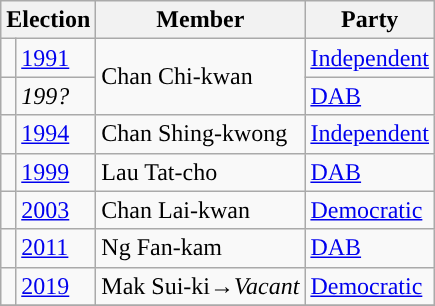<table class="wikitable">
<tr>
<th colspan="2">Election</th>
<th>Member</th>
<th>Party</th>
</tr>
<tr>
<td style="background-color:"></td>
<td><a href='#'>1991</a></td>
<td rowspan=2>Chan Chi-kwan</td>
<td><a href='#'>Independent</a></td>
</tr>
<tr>
<td style="background-color:"></td>
<td><em>199?</em></td>
<td><a href='#'>DAB</a></td>
</tr>
<tr>
<td style="background-color:"></td>
<td><a href='#'>1994</a></td>
<td>Chan Shing-kwong</td>
<td><a href='#'>Independent</a></td>
</tr>
<tr>
<td style="background-color:"></td>
<td><a href='#'>1999</a></td>
<td>Lau Tat-cho</td>
<td><a href='#'>DAB</a></td>
</tr>
<tr>
<td style="background-color:"></td>
<td><a href='#'>2003</a></td>
<td>Chan Lai-kwan</td>
<td><a href='#'>Democratic</a></td>
</tr>
<tr>
<td style="background-color:"></td>
<td><a href='#'>2011</a></td>
<td>Ng Fan-kam</td>
<td><a href='#'>DAB</a></td>
</tr>
<tr>
<td style="background-color:"></td>
<td><a href='#'>2019</a></td>
<td>Mak Sui-ki→<em>Vacant</em></td>
<td><a href='#'>Democratic</a></td>
</tr>
<tr>
</tr>
</table>
